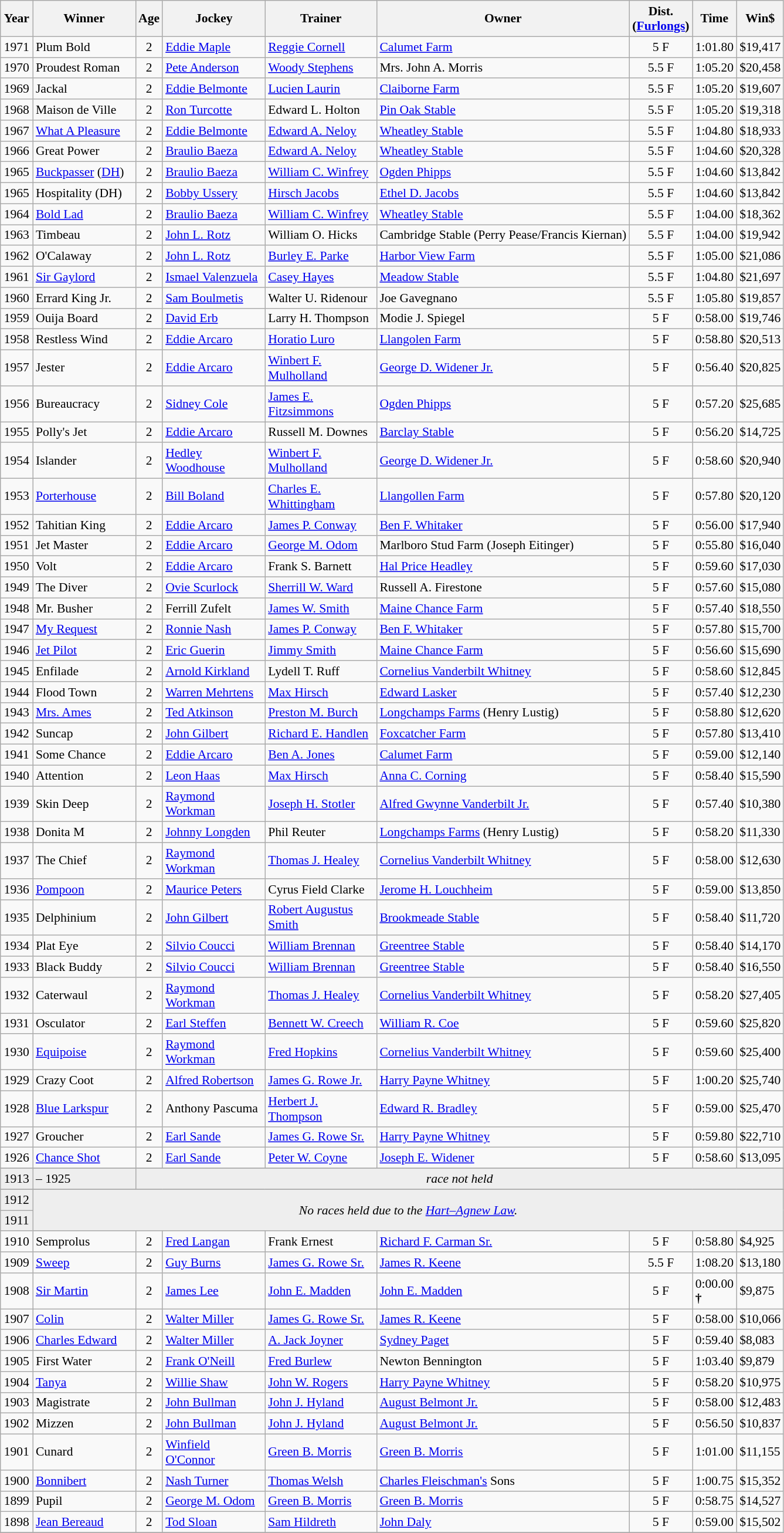<table class="wikitable sortable" style="font-size:90%">
<tr>
<th style="width:30px">Year<br></th>
<th style="width:110px">Winner<br></th>
<th style="width:20px">Age<br></th>
<th style="width:110px">Jockey<br></th>
<th style="width:120px">Trainer<br></th>
<th>Owner<br></th>
<th style="width:25px">Dist.<br> <span>(<a href='#'>Furlongs</a>)</span></th>
<th style="width:40px">Time<br></th>
<th style="width:25px">Win$<br></th>
</tr>
<tr>
<td align=center>1971</td>
<td>Plum Bold</td>
<td align=center>2</td>
<td><a href='#'>Eddie Maple</a></td>
<td><a href='#'>Reggie Cornell</a></td>
<td><a href='#'>Calumet Farm</a></td>
<td align=center>5 F</td>
<td>1:01.80</td>
<td>$19,417</td>
</tr>
<tr>
<td align=center>1970</td>
<td>Proudest Roman</td>
<td align=center>2</td>
<td><a href='#'>Pete Anderson</a></td>
<td><a href='#'>Woody Stephens</a></td>
<td>Mrs. John A. Morris</td>
<td align=center>5.5 F</td>
<td>1:05.20</td>
<td>$20,458</td>
</tr>
<tr>
<td align=center>1969</td>
<td>Jackal</td>
<td align=center>2</td>
<td><a href='#'>Eddie Belmonte</a></td>
<td><a href='#'>Lucien Laurin</a></td>
<td><a href='#'>Claiborne Farm</a></td>
<td align=center>5.5 F</td>
<td>1:05.20</td>
<td>$19,607</td>
</tr>
<tr>
<td align=center>1968</td>
<td>Maison de Ville</td>
<td align=center>2</td>
<td><a href='#'>Ron Turcotte</a></td>
<td>Edward L. Holton</td>
<td><a href='#'>Pin Oak Stable</a></td>
<td align=center>5.5 F</td>
<td>1:05.20</td>
<td>$19,318</td>
</tr>
<tr>
<td align=center>1967</td>
<td><a href='#'>What A Pleasure</a></td>
<td align=center>2</td>
<td><a href='#'>Eddie Belmonte</a></td>
<td><a href='#'>Edward A. Neloy</a></td>
<td><a href='#'>Wheatley Stable</a></td>
<td align=center>5.5 F</td>
<td>1:04.80</td>
<td>$18,933</td>
</tr>
<tr>
<td align=center>1966</td>
<td>Great Power</td>
<td align=center>2</td>
<td><a href='#'>Braulio Baeza</a></td>
<td><a href='#'>Edward A. Neloy</a></td>
<td><a href='#'>Wheatley Stable</a></td>
<td align=center>5.5 F</td>
<td>1:04.60</td>
<td>$20,328</td>
</tr>
<tr>
<td align=center>1965</td>
<td><a href='#'>Buckpasser</a> (<a href='#'>DH</a>)</td>
<td align=center>2</td>
<td><a href='#'>Braulio Baeza</a></td>
<td><a href='#'>William C. Winfrey</a></td>
<td><a href='#'>Ogden Phipps</a></td>
<td align=center>5.5 F</td>
<td>1:04.60</td>
<td>$13,842</td>
</tr>
<tr>
<td align=center>1965</td>
<td>Hospitality (DH)</td>
<td align=center>2</td>
<td><a href='#'>Bobby Ussery</a></td>
<td><a href='#'>Hirsch Jacobs</a></td>
<td><a href='#'>Ethel D. Jacobs</a></td>
<td align=center>5.5 F</td>
<td>1:04.60</td>
<td>$13,842</td>
</tr>
<tr>
<td align=center>1964</td>
<td><a href='#'>Bold Lad</a></td>
<td align=center>2</td>
<td><a href='#'>Braulio Baeza</a></td>
<td><a href='#'>William C. Winfrey</a></td>
<td><a href='#'>Wheatley Stable</a></td>
<td align=center>5.5 F</td>
<td>1:04.00</td>
<td>$18,362</td>
</tr>
<tr>
<td align=center>1963</td>
<td>Timbeau</td>
<td align=center>2</td>
<td><a href='#'>John L. Rotz</a></td>
<td>William O. Hicks</td>
<td>Cambridge Stable (Perry Pease/Francis Kiernan)</td>
<td align=center>5.5 F</td>
<td>1:04.00</td>
<td>$19,942</td>
</tr>
<tr>
<td align=center>1962</td>
<td>O'Calaway</td>
<td align=center>2</td>
<td><a href='#'>John L. Rotz</a></td>
<td><a href='#'>Burley E. Parke</a></td>
<td><a href='#'>Harbor View Farm</a></td>
<td align=center>5.5 F</td>
<td>1:05.00</td>
<td>$21,086</td>
</tr>
<tr>
<td align=center>1961</td>
<td><a href='#'>Sir Gaylord</a></td>
<td align=center>2</td>
<td><a href='#'>Ismael Valenzuela</a></td>
<td><a href='#'>Casey Hayes</a></td>
<td><a href='#'>Meadow Stable</a></td>
<td align=center>5.5 F</td>
<td>1:04.80</td>
<td>$21,697</td>
</tr>
<tr>
<td align=center>1960</td>
<td>Errard King Jr.</td>
<td align=center>2</td>
<td><a href='#'>Sam Boulmetis</a></td>
<td>Walter U. Ridenour</td>
<td>Joe Gavegnano</td>
<td align=center>5.5 F</td>
<td>1:05.80</td>
<td>$19,857</td>
</tr>
<tr>
<td align=center>1959</td>
<td>Ouija Board</td>
<td align=center>2</td>
<td><a href='#'>David Erb</a></td>
<td>Larry H. Thompson</td>
<td>Modie J. Spiegel</td>
<td align=center>5 F</td>
<td>0:58.00</td>
<td>$19,746</td>
</tr>
<tr>
<td align=center>1958</td>
<td>Restless Wind</td>
<td align=center>2</td>
<td><a href='#'>Eddie Arcaro</a></td>
<td><a href='#'>Horatio Luro</a></td>
<td><a href='#'>Llangolen Farm</a></td>
<td align=center>5 F</td>
<td>0:58.80</td>
<td>$20,513</td>
</tr>
<tr>
<td align=center>1957</td>
<td>Jester</td>
<td align=center>2</td>
<td><a href='#'>Eddie Arcaro</a></td>
<td><a href='#'>Winbert F. Mulholland</a></td>
<td><a href='#'>George D. Widener Jr.</a></td>
<td align=center>5 F</td>
<td>0:56.40</td>
<td>$20,825</td>
</tr>
<tr>
<td align=center>1956</td>
<td>Bureaucracy</td>
<td align=center>2</td>
<td><a href='#'>Sidney Cole</a></td>
<td><a href='#'>James E. Fitzsimmons</a></td>
<td><a href='#'>Ogden Phipps</a></td>
<td align=center>5 F</td>
<td>0:57.20</td>
<td>$25,685</td>
</tr>
<tr>
<td align=center>1955</td>
<td>Polly's Jet</td>
<td align=center>2</td>
<td><a href='#'>Eddie Arcaro</a></td>
<td>Russell M. Downes</td>
<td><a href='#'>Barclay Stable</a></td>
<td align=center>5 F</td>
<td>0:56.20</td>
<td>$14,725</td>
</tr>
<tr>
<td align=center>1954</td>
<td>Islander</td>
<td align=center>2</td>
<td><a href='#'>Hedley Woodhouse</a></td>
<td><a href='#'>Winbert F. Mulholland</a></td>
<td><a href='#'>George D. Widener Jr.</a></td>
<td align=center>5 F</td>
<td>0:58.60</td>
<td>$20,940</td>
</tr>
<tr>
<td align=center>1953</td>
<td><a href='#'>Porterhouse</a></td>
<td align=center>2</td>
<td><a href='#'>Bill Boland</a></td>
<td><a href='#'>Charles E. Whittingham</a></td>
<td><a href='#'>Llangollen Farm</a></td>
<td align=center>5 F</td>
<td>0:57.80</td>
<td>$20,120</td>
</tr>
<tr>
<td align=center>1952</td>
<td>Tahitian King</td>
<td align=center>2</td>
<td><a href='#'>Eddie Arcaro</a></td>
<td><a href='#'>James P. Conway</a></td>
<td><a href='#'>Ben F. Whitaker</a></td>
<td align=center>5 F</td>
<td>0:56.00</td>
<td>$17,940</td>
</tr>
<tr>
<td align=center>1951</td>
<td>Jet Master</td>
<td align=center>2</td>
<td><a href='#'>Eddie Arcaro</a></td>
<td><a href='#'>George M. Odom</a></td>
<td>Marlboro Stud Farm (Joseph Eitinger)</td>
<td align=center>5 F</td>
<td>0:55.80</td>
<td>$16,040</td>
</tr>
<tr>
<td align=center>1950</td>
<td>Volt</td>
<td align=center>2</td>
<td><a href='#'>Eddie Arcaro</a></td>
<td>Frank S. Barnett</td>
<td><a href='#'>Hal Price Headley</a></td>
<td align=center>5 F</td>
<td>0:59.60</td>
<td>$17,030</td>
</tr>
<tr>
<td align=center>1949</td>
<td>The Diver</td>
<td align=center>2</td>
<td><a href='#'>Ovie Scurlock</a></td>
<td><a href='#'>Sherrill W. Ward</a></td>
<td>Russell A. Firestone</td>
<td align=center>5 F</td>
<td>0:57.60</td>
<td>$15,080</td>
</tr>
<tr>
<td align=center>1948</td>
<td>Mr. Busher</td>
<td align=center>2</td>
<td>Ferrill Zufelt</td>
<td><a href='#'>James W. Smith</a></td>
<td><a href='#'>Maine Chance Farm</a></td>
<td align=center>5 F</td>
<td>0:57.40</td>
<td>$18,550</td>
</tr>
<tr>
<td align=center>1947</td>
<td><a href='#'>My Request</a></td>
<td align=center>2</td>
<td><a href='#'>Ronnie Nash</a></td>
<td><a href='#'>James P. Conway</a></td>
<td><a href='#'>Ben F. Whitaker</a></td>
<td align=center>5 F</td>
<td>0:57.80</td>
<td>$15,700</td>
</tr>
<tr>
<td align=center>1946</td>
<td><a href='#'>Jet Pilot</a></td>
<td align=center>2</td>
<td><a href='#'>Eric Guerin</a></td>
<td><a href='#'>Jimmy Smith</a></td>
<td><a href='#'>Maine Chance Farm</a></td>
<td align=center>5 F</td>
<td>0:56.60</td>
<td>$15,690</td>
</tr>
<tr>
<td align=center>1945</td>
<td>Enfilade</td>
<td align=center>2</td>
<td><a href='#'>Arnold Kirkland</a></td>
<td>Lydell T. Ruff</td>
<td><a href='#'>Cornelius Vanderbilt Whitney</a></td>
<td align=center>5 F</td>
<td>0:58.60</td>
<td>$12,845</td>
</tr>
<tr>
<td align=center>1944</td>
<td>Flood Town</td>
<td align=center>2</td>
<td><a href='#'>Warren Mehrtens</a></td>
<td><a href='#'>Max Hirsch</a></td>
<td><a href='#'>Edward Lasker</a></td>
<td align=center>5 F</td>
<td>0:57.40</td>
<td>$12,230</td>
</tr>
<tr>
<td align=center>1943</td>
<td><a href='#'>Mrs. Ames</a></td>
<td align=center>2</td>
<td><a href='#'>Ted Atkinson</a></td>
<td><a href='#'>Preston M. Burch</a></td>
<td><a href='#'>Longchamps Farms</a> (Henry Lustig)</td>
<td align=center>5 F</td>
<td>0:58.80</td>
<td>$12,620</td>
</tr>
<tr>
<td align=center>1942</td>
<td>Suncap</td>
<td align=center>2</td>
<td><a href='#'>John Gilbert</a></td>
<td><a href='#'>Richard E. Handlen</a></td>
<td><a href='#'>Foxcatcher Farm</a></td>
<td align=center>5 F</td>
<td>0:57.80</td>
<td>$13,410</td>
</tr>
<tr>
<td align=center>1941</td>
<td>Some Chance</td>
<td align=center>2</td>
<td><a href='#'>Eddie Arcaro</a></td>
<td><a href='#'>Ben A. Jones</a></td>
<td><a href='#'>Calumet Farm</a></td>
<td align=center>5 F</td>
<td>0:59.00</td>
<td>$12,140</td>
</tr>
<tr>
<td align=center>1940</td>
<td>Attention</td>
<td align=center>2</td>
<td><a href='#'>Leon Haas</a></td>
<td><a href='#'>Max Hirsch</a></td>
<td><a href='#'>Anna C. Corning</a></td>
<td align=center>5 F</td>
<td>0:58.40</td>
<td>$15,590</td>
</tr>
<tr>
<td align=center>1939</td>
<td>Skin Deep</td>
<td align=center>2</td>
<td><a href='#'>Raymond Workman</a></td>
<td><a href='#'>Joseph H. Stotler</a></td>
<td><a href='#'>Alfred Gwynne Vanderbilt Jr.</a></td>
<td align=center>5 F</td>
<td>0:57.40</td>
<td>$10,380</td>
</tr>
<tr>
<td align=center>1938</td>
<td>Donita M</td>
<td align=center>2</td>
<td><a href='#'>Johnny Longden</a></td>
<td>Phil Reuter</td>
<td><a href='#'>Longchamps Farms</a> (Henry Lustig)</td>
<td align=center>5 F</td>
<td>0:58.20</td>
<td>$11,330</td>
</tr>
<tr>
<td align=center>1937</td>
<td>The Chief</td>
<td align=center>2</td>
<td><a href='#'>Raymond Workman</a></td>
<td><a href='#'>Thomas J. Healey</a></td>
<td><a href='#'>Cornelius Vanderbilt Whitney</a></td>
<td align=center>5 F</td>
<td>0:58.00</td>
<td>$12,630</td>
</tr>
<tr>
<td align=center>1936</td>
<td><a href='#'>Pompoon</a></td>
<td align=center>2</td>
<td><a href='#'>Maurice Peters</a></td>
<td>Cyrus Field Clarke</td>
<td><a href='#'>Jerome H. Louchheim</a></td>
<td align=center>5 F</td>
<td>0:59.00</td>
<td>$13,850</td>
</tr>
<tr>
<td align=center>1935</td>
<td>Delphinium</td>
<td align=center>2</td>
<td><a href='#'>John Gilbert</a></td>
<td><a href='#'>Robert Augustus Smith</a></td>
<td><a href='#'>Brookmeade Stable</a></td>
<td align=center>5 F</td>
<td>0:58.40</td>
<td>$11,720</td>
</tr>
<tr>
<td align=center>1934</td>
<td>Plat Eye</td>
<td align=center>2</td>
<td><a href='#'>Silvio Coucci</a></td>
<td><a href='#'>William Brennan</a></td>
<td><a href='#'>Greentree Stable</a></td>
<td align=center>5 F</td>
<td>0:58.40</td>
<td>$14,170</td>
</tr>
<tr>
<td align=center>1933</td>
<td>Black Buddy</td>
<td align=center>2</td>
<td><a href='#'>Silvio Coucci</a></td>
<td><a href='#'>William Brennan</a></td>
<td><a href='#'>Greentree Stable</a></td>
<td align=center>5 F</td>
<td>0:58.40</td>
<td>$16,550</td>
</tr>
<tr>
<td align=center>1932</td>
<td>Caterwaul</td>
<td align=center>2</td>
<td><a href='#'>Raymond Workman</a></td>
<td><a href='#'>Thomas J. Healey</a></td>
<td><a href='#'>Cornelius Vanderbilt Whitney</a></td>
<td align=center>5 F</td>
<td>0:58.20</td>
<td>$27,405</td>
</tr>
<tr>
<td align=center>1931</td>
<td>Osculator</td>
<td align=center>2</td>
<td><a href='#'>Earl Steffen</a></td>
<td><a href='#'>Bennett W. Creech</a></td>
<td><a href='#'>William R. Coe</a></td>
<td align=center>5 F</td>
<td>0:59.60</td>
<td>$25,820</td>
</tr>
<tr>
<td align=center>1930</td>
<td><a href='#'>Equipoise</a></td>
<td align=center>2</td>
<td><a href='#'>Raymond Workman</a></td>
<td><a href='#'>Fred Hopkins</a></td>
<td><a href='#'>Cornelius Vanderbilt Whitney</a></td>
<td align=center>5 F</td>
<td>0:59.60</td>
<td>$25,400</td>
</tr>
<tr>
<td align=center>1929</td>
<td>Crazy Coot</td>
<td align=center>2</td>
<td><a href='#'>Alfred Robertson</a></td>
<td><a href='#'>James G. Rowe Jr.</a></td>
<td><a href='#'>Harry Payne Whitney</a></td>
<td align=center>5 F</td>
<td>1:00.20</td>
<td>$25,740</td>
</tr>
<tr>
<td align=center>1928</td>
<td><a href='#'>Blue Larkspur</a></td>
<td align=center>2</td>
<td>Anthony Pascuma</td>
<td><a href='#'>Herbert J. Thompson</a></td>
<td><a href='#'>Edward R. Bradley</a></td>
<td align=center>5 F</td>
<td>0:59.00</td>
<td>$25,470</td>
</tr>
<tr>
<td align=center>1927</td>
<td>Groucher</td>
<td align=center>2</td>
<td><a href='#'>Earl Sande</a></td>
<td><a href='#'>James G. Rowe Sr.</a></td>
<td><a href='#'>Harry Payne Whitney</a></td>
<td align=center>5 F</td>
<td>0:59.80</td>
<td>$22,710</td>
</tr>
<tr>
<td align=center>1926</td>
<td><a href='#'>Chance Shot</a></td>
<td align=center>2</td>
<td><a href='#'>Earl Sande</a></td>
<td><a href='#'>Peter W. Coyne</a></td>
<td><a href='#'>Joseph E. Widener</a></td>
<td align=center>5 F</td>
<td>0:58.60</td>
<td>$13,095</td>
</tr>
<tr>
</tr>
<tr bgcolor="#eeeeee">
<td align=center>1913</td>
<td>– 1925</td>
<td align=center  colspan=7><em>race not held</em></td>
</tr>
<tr>
</tr>
<tr style="background:#eee;">
<td align=center>1912</td>
<td rowspan="2" colspan="8" style="text-align:center;"><em>No races held due to the <a href='#'>Hart–Agnew Law</a>.</em></td>
</tr>
<tr style="background:#eee;">
<td align=center>1911</td>
</tr>
<tr>
<td align=center>1910</td>
<td>Semprolus</td>
<td align=center>2</td>
<td><a href='#'>Fred Langan</a></td>
<td>Frank Ernest</td>
<td><a href='#'>Richard F. Carman Sr.</a></td>
<td align=center>5 F</td>
<td>0:58.80</td>
<td>$4,925</td>
</tr>
<tr>
<td align=center>1909</td>
<td><a href='#'>Sweep</a></td>
<td align=center>2</td>
<td><a href='#'>Guy Burns</a></td>
<td><a href='#'>James G. Rowe Sr.</a></td>
<td><a href='#'>James R. Keene</a></td>
<td align=center>5.5 F</td>
<td>1:08.20</td>
<td>$13,180</td>
</tr>
<tr>
<td align=center>1908</td>
<td><a href='#'>Sir Martin</a></td>
<td align=center>2</td>
<td><a href='#'>James Lee</a></td>
<td><a href='#'>John E. Madden</a></td>
<td><a href='#'>John E. Madden</a></td>
<td align=center>5 F</td>
<td 0:00.00>0:00.00 <strong>†</strong></td>
<td>$9,875</td>
</tr>
<tr>
<td align=center>1907</td>
<td><a href='#'>Colin</a></td>
<td align=center>2</td>
<td><a href='#'>Walter Miller</a></td>
<td><a href='#'>James G. Rowe Sr.</a></td>
<td><a href='#'>James R. Keene</a></td>
<td align=center>5 F</td>
<td>0:58.00</td>
<td>$10,066</td>
</tr>
<tr>
<td align=center>1906</td>
<td><a href='#'>Charles Edward</a></td>
<td align=center>2</td>
<td><a href='#'>Walter Miller</a></td>
<td><a href='#'>A. Jack Joyner</a></td>
<td><a href='#'>Sydney Paget</a></td>
<td align=center>5 F</td>
<td>0:59.40</td>
<td>$8,083</td>
</tr>
<tr>
<td align=center>1905</td>
<td>First Water</td>
<td align=center>2</td>
<td><a href='#'>Frank O'Neill</a></td>
<td><a href='#'>Fred Burlew</a></td>
<td>Newton Bennington</td>
<td align=center>5 F</td>
<td>1:03.40</td>
<td>$9,879</td>
</tr>
<tr>
<td align=center>1904</td>
<td><a href='#'>Tanya</a></td>
<td align=center>2</td>
<td><a href='#'>Willie Shaw</a></td>
<td><a href='#'>John W. Rogers</a></td>
<td><a href='#'>Harry Payne Whitney</a></td>
<td align=center>5 F</td>
<td>0:58.20</td>
<td>$10,975</td>
</tr>
<tr>
<td align=center>1903</td>
<td>Magistrate</td>
<td align=center>2</td>
<td><a href='#'>John Bullman</a></td>
<td><a href='#'>John J. Hyland</a></td>
<td><a href='#'>August Belmont Jr.</a></td>
<td align=center>5 F</td>
<td>0:58.00</td>
<td>$12,483</td>
</tr>
<tr>
<td align=center>1902</td>
<td>Mizzen</td>
<td align=center>2</td>
<td><a href='#'>John Bullman</a></td>
<td><a href='#'>John J. Hyland</a></td>
<td><a href='#'>August Belmont Jr.</a></td>
<td align=center>5 F</td>
<td>0:56.50</td>
<td>$10,837</td>
</tr>
<tr>
<td align=center>1901</td>
<td>Cunard</td>
<td align=center>2</td>
<td><a href='#'>Winfield O'Connor</a></td>
<td><a href='#'>Green B. Morris</a></td>
<td><a href='#'>Green B. Morris</a></td>
<td align=center>5 F</td>
<td>1:01.00</td>
<td>$11,155</td>
</tr>
<tr>
<td align=center>1900</td>
<td><a href='#'>Bonnibert</a></td>
<td align=center>2</td>
<td><a href='#'>Nash Turner</a></td>
<td><a href='#'>Thomas Welsh</a></td>
<td><a href='#'>Charles Fleischman's</a> Sons</td>
<td align=center>5 F</td>
<td>1:00.75</td>
<td>$15,352</td>
</tr>
<tr>
<td align=center>1899</td>
<td>Pupil</td>
<td align=center>2</td>
<td><a href='#'>George M. Odom</a></td>
<td><a href='#'>Green B. Morris</a></td>
<td><a href='#'>Green B. Morris</a></td>
<td align=center>5 F</td>
<td>0:58.75</td>
<td>$14,527</td>
</tr>
<tr>
<td align=center>1898</td>
<td><a href='#'>Jean Bereaud</a></td>
<td align=center>2</td>
<td><a href='#'>Tod Sloan</a></td>
<td><a href='#'>Sam Hildreth</a></td>
<td><a href='#'>John Daly</a></td>
<td align=center>5 F</td>
<td>0:59.00</td>
<td>$15,502</td>
</tr>
<tr>
</tr>
</table>
